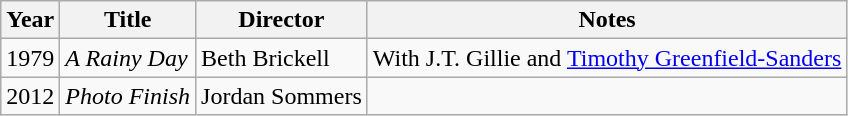<table class="wikitable">
<tr>
<th>Year</th>
<th>Title</th>
<th>Director</th>
<th>Notes</th>
</tr>
<tr>
<td>1979</td>
<td><em>A Rainy Day</em></td>
<td>Beth Brickell</td>
<td>With J.T. Gillie and <a href='#'>Timothy Greenfield-Sanders</a></td>
</tr>
<tr>
<td>2012</td>
<td><em>Photo Finish</em></td>
<td>Jordan Sommers</td>
<td></td>
</tr>
</table>
